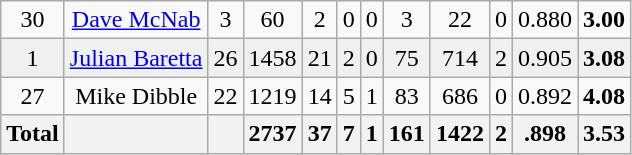<table class="wikitable sortable">
<tr align="center" bgcolor="">
<td>30</td>
<td><a href='#'>Dave McNab</a></td>
<td>3</td>
<td>60</td>
<td>2</td>
<td>0</td>
<td>0</td>
<td>3</td>
<td>22</td>
<td>0</td>
<td>0.880</td>
<td><strong>3.00</strong></td>
</tr>
<tr align="center" bgcolor="#f0f0f0">
<td>1</td>
<td><a href='#'>Julian Baretta</a></td>
<td>26</td>
<td>1458</td>
<td>21</td>
<td>2</td>
<td>0</td>
<td>75</td>
<td>714</td>
<td>2</td>
<td>0.905</td>
<td><strong>3.08</strong></td>
</tr>
<tr align="center" bgcolor="">
<td>27</td>
<td>Mike Dibble</td>
<td>22</td>
<td>1219</td>
<td>14</td>
<td>5</td>
<td>1</td>
<td>83</td>
<td>686</td>
<td>0</td>
<td>0.892</td>
<td><strong>4.08</strong></td>
</tr>
<tr>
<th>Total</th>
<th></th>
<th></th>
<th>2737</th>
<th>37</th>
<th>7</th>
<th>1</th>
<th>161</th>
<th>1422</th>
<th>2</th>
<th>.898</th>
<th>3.53</th>
</tr>
</table>
